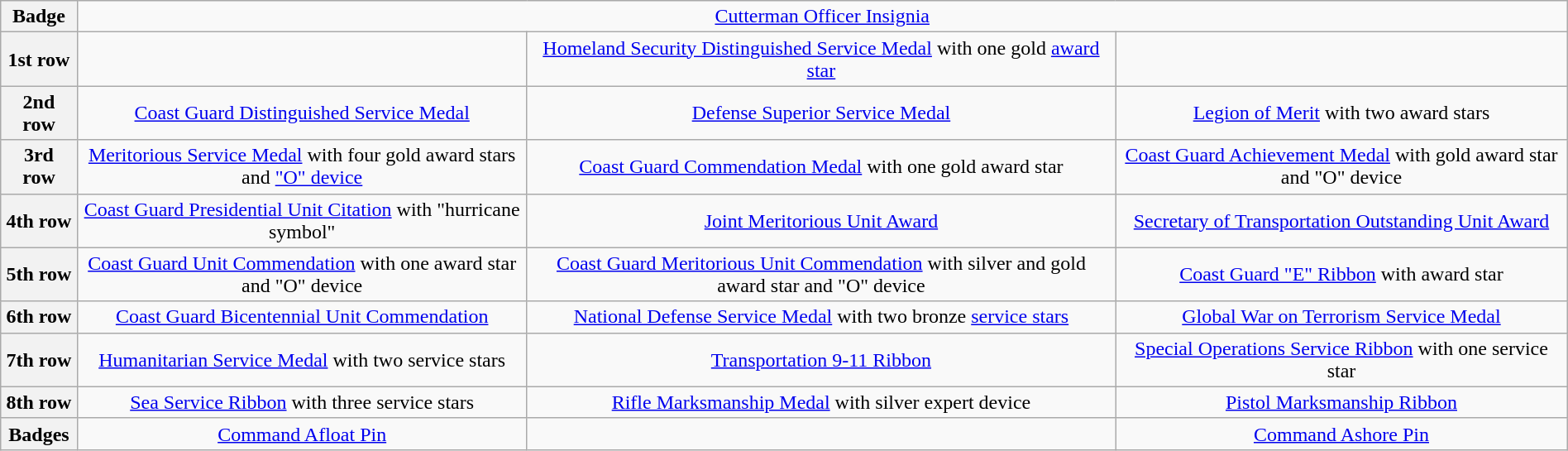<table class="wikitable" style="margin:1em auto; text-align:center;">
<tr>
<th>Badge</th>
<td colspan="3"><a href='#'>Cutterman Officer Insignia</a></td>
</tr>
<tr>
<th>1st row</th>
<td></td>
<td><a href='#'>Homeland Security Distinguished Service Medal</a> with one gold <a href='#'>award star</a></td>
<td></td>
</tr>
<tr>
<th>2nd row</th>
<td><a href='#'>Coast Guard Distinguished Service Medal</a></td>
<td><a href='#'>Defense Superior Service Medal</a></td>
<td><a href='#'>Legion of Merit</a> with two award stars</td>
</tr>
<tr>
<th>3rd row</th>
<td><a href='#'>Meritorious Service Medal</a> with four gold award stars and <a href='#'>"O" device</a></td>
<td><a href='#'>Coast Guard Commendation Medal</a> with one gold award star</td>
<td><a href='#'>Coast Guard Achievement Medal</a> with gold award star and "O" device</td>
</tr>
<tr>
<th>4th row</th>
<td><a href='#'>Coast Guard Presidential Unit Citation</a> with "hurricane symbol"</td>
<td><a href='#'>Joint Meritorious Unit Award</a></td>
<td><a href='#'>Secretary of Transportation Outstanding Unit Award</a></td>
</tr>
<tr>
<th>5th row</th>
<td><a href='#'>Coast Guard Unit Commendation</a> with one award star and "O" device</td>
<td><a href='#'>Coast Guard Meritorious Unit Commendation</a> with silver and gold award star and "O" device</td>
<td><a href='#'>Coast Guard "E" Ribbon</a> with award star</td>
</tr>
<tr>
<th>6th row</th>
<td><a href='#'>Coast Guard Bicentennial Unit Commendation</a></td>
<td><a href='#'>National Defense Service Medal</a> with two bronze <a href='#'>service stars</a></td>
<td><a href='#'>Global War on Terrorism Service Medal</a></td>
</tr>
<tr>
<th>7th row</th>
<td><a href='#'>Humanitarian Service Medal</a> with two service stars</td>
<td><a href='#'>Transportation 9-11 Ribbon</a></td>
<td><a href='#'>Special Operations Service Ribbon</a> with one service star</td>
</tr>
<tr>
<th>8th row</th>
<td><a href='#'>Sea Service Ribbon</a> with three service stars</td>
<td><a href='#'>Rifle Marksmanship Medal</a> with silver expert device</td>
<td><a href='#'>Pistol Marksmanship Ribbon</a></td>
</tr>
<tr>
<th>Badges</th>
<td><a href='#'>Command Afloat Pin</a></td>
<td></td>
<td><a href='#'>Command Ashore Pin</a></td>
</tr>
</table>
